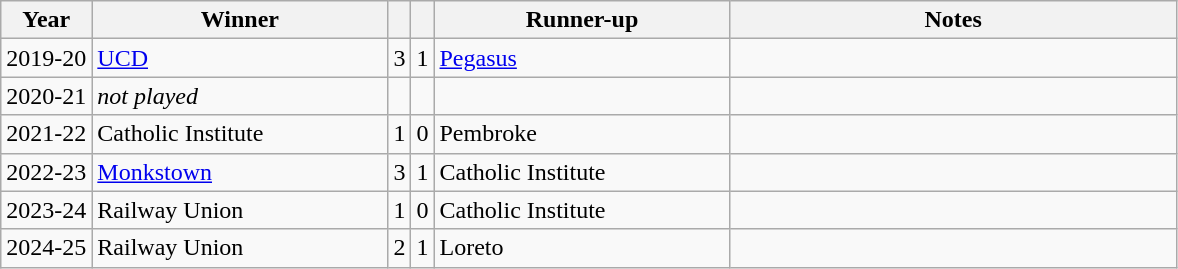<table class="wikitable">
<tr>
<th>Year</th>
<th>Winner</th>
<th></th>
<th></th>
<th>Runner-up</th>
<th>Notes</th>
</tr>
<tr>
<td align="center">2019-20</td>
<td width=190><a href='#'>UCD</a></td>
<td align="center">3</td>
<td align="center">1</td>
<td width=190><a href='#'>Pegasus</a></td>
<td width=290></td>
</tr>
<tr>
<td align="center">2020-21</td>
<td width=190><em>not played</em></td>
<td align="center"></td>
<td align="center"></td>
<td width=190></td>
<td width=290></td>
</tr>
<tr>
<td align="center">2021-22</td>
<td width=190>Catholic Institute</td>
<td align="center">1</td>
<td align="center">0</td>
<td width=190>Pembroke</td>
<td width=290></td>
</tr>
<tr>
<td align="center">2022-23</td>
<td width=190><a href='#'>Monkstown</a></td>
<td align="center">3</td>
<td align="center">1</td>
<td width=190>Catholic Institute</td>
<td width=290></td>
</tr>
<tr>
<td align="center">2023-24</td>
<td width=190>Railway Union</td>
<td align="center">1</td>
<td align="center">0</td>
<td width=190>Catholic Institute</td>
<td width=290></td>
</tr>
<tr>
<td align="center">2024-25</td>
<td width=190>Railway Union</td>
<td align="center">2</td>
<td align="center">1</td>
<td width=190>Loreto</td>
<td width=290></td>
</tr>
</table>
